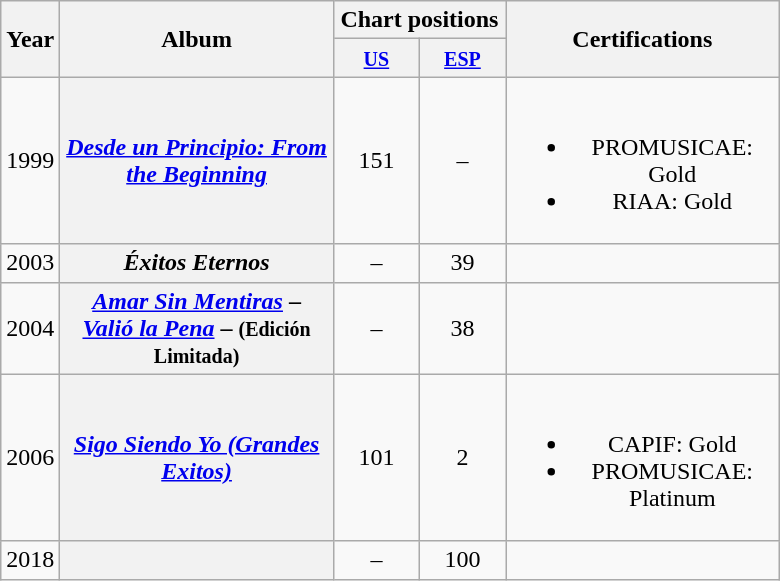<table class="wikitable plainrowheaders">
<tr>
<th style="width:30px;" rowspan="2">Year</th>
<th style="width:175px;" rowspan="2">Album</th>
<th colspan="2">Chart positions</th>
<th style="width:175px;" rowspan="2">Certifications</th>
</tr>
<tr>
<th style="width:50px;"><small><a href='#'>US</a></small><br></th>
<th style="width:50px;"><small><a href='#'>ESP</a></small><br></th>
</tr>
<tr>
<td>1999</td>
<th scope="row"><em><a href='#'>Desde un Principio: From the Beginning</a></em></th>
<td style="text-align:center;">151</td>
<td style="text-align:center;">–</td>
<td style="text-align:center;"><br><ul><li>PROMUSICAE: Gold</li><li>RIAA: Gold</li></ul></td>
</tr>
<tr>
<td>2003</td>
<th scope="row"><em>Éxitos Eternos</em></th>
<td style="text-align:center;">–</td>
<td style="text-align:center;">39 </td>
<td style="text-align:center;"></td>
</tr>
<tr>
<td>2004</td>
<th scope="row"><em><a href='#'>Amar Sin Mentiras</a></em> – <em><a href='#'>Valió la Pena</a></em> – <small>(Edición Limitada)</small></th>
<td style="text-align:center;">–</td>
<td style="text-align:center;">38 </td>
<td style="text-align:center;"></td>
</tr>
<tr>
<td>2006</td>
<th scope="row"><em><a href='#'>Sigo Siendo Yo (Grandes Exitos)</a></em></th>
<td style="text-align:center;">101</td>
<td style="text-align:center;">2</td>
<td style="text-align:center;"><br><ul><li>CAPIF: Gold</li><li>PROMUSICAE: Platinum</li></ul></td>
</tr>
<tr>
<td>2018</td>
<th scope="row"><em></em></th>
<td style="text-align:center;">–</td>
<td style="text-align:center;">100</td>
<td style="text-align:center;"></td>
</tr>
</table>
